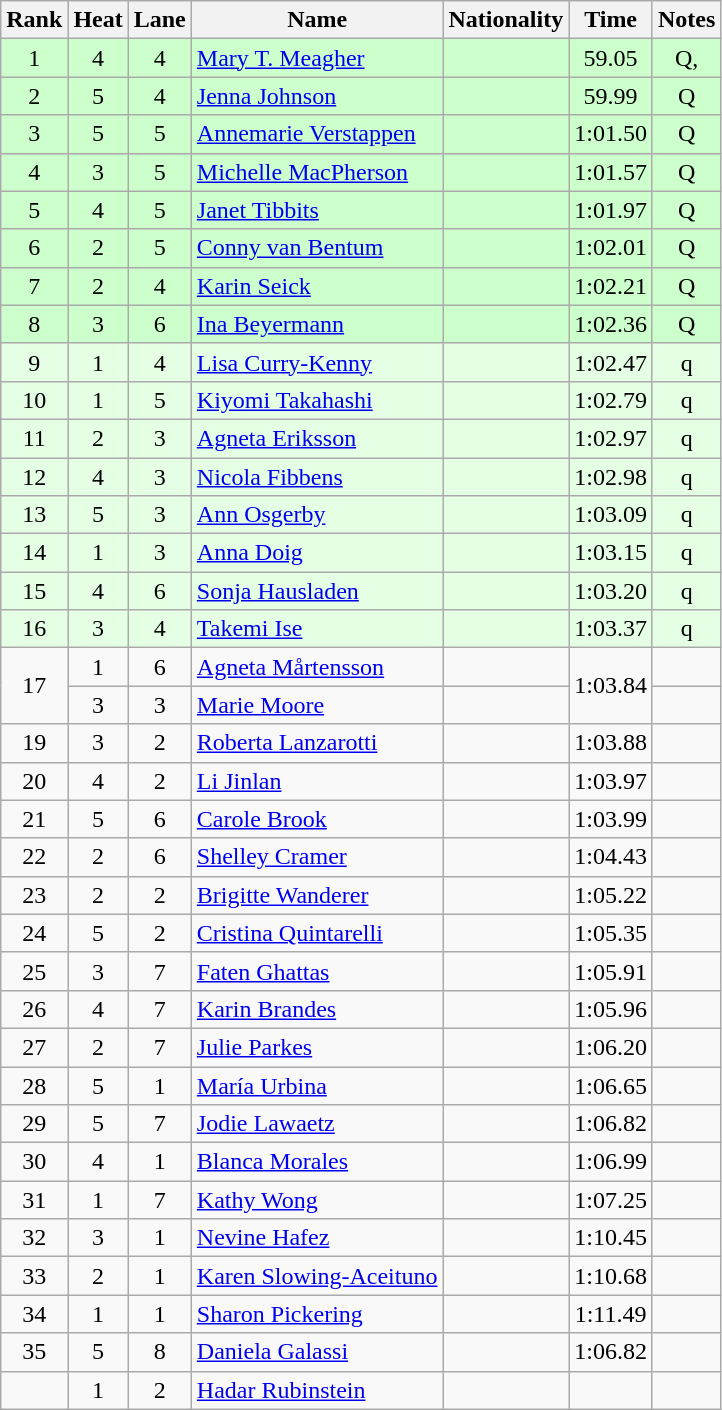<table class="wikitable sortable" style="text-align:center">
<tr>
<th>Rank</th>
<th>Heat</th>
<th>Lane</th>
<th>Name</th>
<th>Nationality</th>
<th>Time</th>
<th>Notes</th>
</tr>
<tr bgcolor=#cfc>
<td>1</td>
<td>4</td>
<td>4</td>
<td align=left><a href='#'>Mary T. Meagher</a></td>
<td align=left></td>
<td>59.05</td>
<td>Q, </td>
</tr>
<tr bgcolor=#cfc>
<td>2</td>
<td>5</td>
<td>4</td>
<td align=left><a href='#'>Jenna Johnson</a></td>
<td align=left></td>
<td>59.99</td>
<td>Q</td>
</tr>
<tr bgcolor=#cfc>
<td>3</td>
<td>5</td>
<td>5</td>
<td align=left><a href='#'>Annemarie Verstappen</a></td>
<td align=left></td>
<td>1:01.50</td>
<td>Q</td>
</tr>
<tr bgcolor=#cfc>
<td>4</td>
<td>3</td>
<td>5</td>
<td align=left><a href='#'>Michelle MacPherson</a></td>
<td align=left></td>
<td>1:01.57</td>
<td>Q</td>
</tr>
<tr bgcolor=#cfc>
<td>5</td>
<td>4</td>
<td>5</td>
<td align=left><a href='#'>Janet Tibbits</a></td>
<td align=left></td>
<td>1:01.97</td>
<td>Q</td>
</tr>
<tr bgcolor=#cfc>
<td>6</td>
<td>2</td>
<td>5</td>
<td align=left><a href='#'>Conny van Bentum</a></td>
<td align=left></td>
<td>1:02.01</td>
<td>Q</td>
</tr>
<tr bgcolor=#cfc>
<td>7</td>
<td>2</td>
<td>4</td>
<td align=left><a href='#'>Karin Seick</a></td>
<td align=left></td>
<td>1:02.21</td>
<td>Q</td>
</tr>
<tr bgcolor=#cfc>
<td>8</td>
<td>3</td>
<td>6</td>
<td align=left><a href='#'>Ina Beyermann</a></td>
<td align=left></td>
<td>1:02.36</td>
<td>Q</td>
</tr>
<tr bgcolor=e5ffe5>
<td>9</td>
<td>1</td>
<td>4</td>
<td align=left><a href='#'>Lisa Curry-Kenny</a></td>
<td align=left></td>
<td>1:02.47</td>
<td>q</td>
</tr>
<tr bgcolor=e5ffe5>
<td>10</td>
<td>1</td>
<td>5</td>
<td align=left><a href='#'>Kiyomi Takahashi</a></td>
<td align=left></td>
<td>1:02.79</td>
<td>q</td>
</tr>
<tr bgcolor=e5ffe5>
<td>11</td>
<td>2</td>
<td>3</td>
<td align=left><a href='#'>Agneta Eriksson</a></td>
<td align=left></td>
<td>1:02.97</td>
<td>q</td>
</tr>
<tr bgcolor=e5ffe5>
<td>12</td>
<td>4</td>
<td>3</td>
<td align=left><a href='#'>Nicola Fibbens</a></td>
<td align=left></td>
<td>1:02.98</td>
<td>q</td>
</tr>
<tr bgcolor=e5ffe5>
<td>13</td>
<td>5</td>
<td>3</td>
<td align=left><a href='#'>Ann Osgerby</a></td>
<td align=left></td>
<td>1:03.09</td>
<td>q</td>
</tr>
<tr bgcolor=e5ffe5>
<td>14</td>
<td>1</td>
<td>3</td>
<td align=left><a href='#'>Anna Doig</a></td>
<td align=left></td>
<td>1:03.15</td>
<td>q</td>
</tr>
<tr bgcolor=e5ffe5>
<td>15</td>
<td>4</td>
<td>6</td>
<td align=left><a href='#'>Sonja Hausladen</a></td>
<td align=left></td>
<td>1:03.20</td>
<td>q</td>
</tr>
<tr bgcolor=e5ffe5>
<td>16</td>
<td>3</td>
<td>4</td>
<td align=left><a href='#'>Takemi Ise</a></td>
<td align=left></td>
<td>1:03.37</td>
<td>q</td>
</tr>
<tr>
<td rowspan=2>17</td>
<td>1</td>
<td>6</td>
<td align=left><a href='#'>Agneta Mårtensson</a></td>
<td align=left></td>
<td rowspan=2>1:03.84</td>
<td></td>
</tr>
<tr>
<td>3</td>
<td>3</td>
<td align=left><a href='#'>Marie Moore</a></td>
<td align=left></td>
<td></td>
</tr>
<tr>
<td>19</td>
<td>3</td>
<td>2</td>
<td align=left><a href='#'>Roberta Lanzarotti</a></td>
<td align=left></td>
<td>1:03.88</td>
<td></td>
</tr>
<tr>
<td>20</td>
<td>4</td>
<td>2</td>
<td align=left><a href='#'>Li Jinlan</a></td>
<td align=left></td>
<td>1:03.97</td>
<td></td>
</tr>
<tr>
<td>21</td>
<td>5</td>
<td>6</td>
<td align=left><a href='#'>Carole Brook</a></td>
<td align=left></td>
<td>1:03.99</td>
<td></td>
</tr>
<tr>
<td>22</td>
<td>2</td>
<td>6</td>
<td align=left><a href='#'>Shelley Cramer</a></td>
<td align=left></td>
<td>1:04.43</td>
<td></td>
</tr>
<tr>
<td>23</td>
<td>2</td>
<td>2</td>
<td align=left><a href='#'>Brigitte Wanderer</a></td>
<td align=left></td>
<td>1:05.22</td>
<td></td>
</tr>
<tr>
<td>24</td>
<td>5</td>
<td>2</td>
<td align=left><a href='#'>Cristina Quintarelli</a></td>
<td align=left></td>
<td>1:05.35</td>
<td></td>
</tr>
<tr>
<td>25</td>
<td>3</td>
<td>7</td>
<td align=left><a href='#'>Faten Ghattas</a></td>
<td align=left></td>
<td>1:05.91</td>
<td></td>
</tr>
<tr>
<td>26</td>
<td>4</td>
<td>7</td>
<td align=left><a href='#'>Karin Brandes</a></td>
<td align=left></td>
<td>1:05.96</td>
<td></td>
</tr>
<tr>
<td>27</td>
<td>2</td>
<td>7</td>
<td align=left><a href='#'>Julie Parkes</a></td>
<td align=left></td>
<td>1:06.20</td>
<td></td>
</tr>
<tr>
<td>28</td>
<td>5</td>
<td>1</td>
<td align=left><a href='#'>María Urbina</a></td>
<td align=left></td>
<td>1:06.65</td>
<td></td>
</tr>
<tr>
<td>29</td>
<td>5</td>
<td>7</td>
<td align=left><a href='#'>Jodie Lawaetz</a></td>
<td align=left></td>
<td>1:06.82</td>
<td></td>
</tr>
<tr>
<td>30</td>
<td>4</td>
<td>1</td>
<td align=left><a href='#'>Blanca Morales</a></td>
<td align=left></td>
<td>1:06.99</td>
<td></td>
</tr>
<tr>
<td>31</td>
<td>1</td>
<td>7</td>
<td align=left><a href='#'>Kathy Wong</a></td>
<td align=left></td>
<td>1:07.25</td>
<td></td>
</tr>
<tr>
<td>32</td>
<td>3</td>
<td>1</td>
<td align=left><a href='#'>Nevine Hafez</a></td>
<td align=left></td>
<td>1:10.45</td>
<td></td>
</tr>
<tr>
<td>33</td>
<td>2</td>
<td>1</td>
<td align=left><a href='#'>Karen Slowing-Aceituno</a></td>
<td align=left></td>
<td>1:10.68</td>
<td></td>
</tr>
<tr>
<td>34</td>
<td>1</td>
<td>1</td>
<td align=left><a href='#'>Sharon Pickering</a></td>
<td align=left></td>
<td>1:11.49</td>
<td></td>
</tr>
<tr>
<td>35</td>
<td>5</td>
<td>8</td>
<td align=left><a href='#'>Daniela Galassi</a></td>
<td align=left></td>
<td>1:06.82</td>
<td></td>
</tr>
<tr>
<td></td>
<td>1</td>
<td>2</td>
<td align=left><a href='#'>Hadar Rubinstein</a></td>
<td align=left></td>
<td></td>
<td></td>
</tr>
</table>
